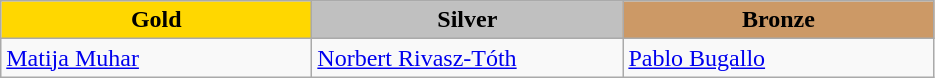<table class="wikitable" style="text-align:left">
<tr align="center">
<td width=200 bgcolor=gold><strong>Gold</strong></td>
<td width=200 bgcolor=silver><strong>Silver</strong></td>
<td width=200 bgcolor=CC9966><strong>Bronze</strong></td>
</tr>
<tr>
<td><a href='#'>Matija Muhar</a><br></td>
<td><a href='#'>Norbert Rivasz-Tóth</a><br></td>
<td><a href='#'>Pablo Bugallo</a><br></td>
</tr>
</table>
